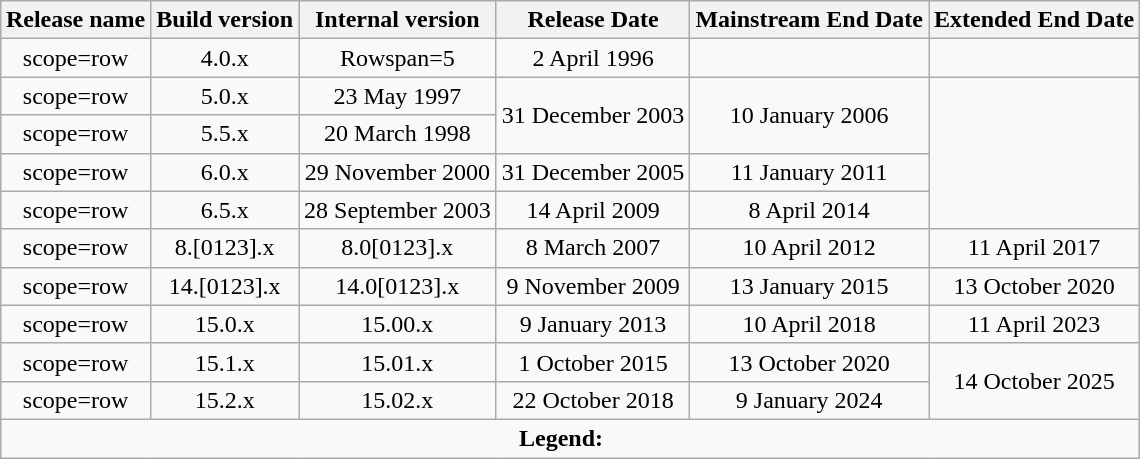<table class="wikitable sortable" style="margin:0 auto;text-align:center">
<tr>
<th scope=col>Release name</th>
<th scope=col>Build version</th>
<th scope=col>Internal version</th>
<th scope=col>Release Date</th>
<th scope=col>Mainstream End Date</th>
<th scope=col>Extended End Date</th>
</tr>
<tr>
<td>scope=row </td>
<td>4.0.x</td>
<td>Rowspan=5 </td>
<td>2 April 1996</td>
<td> </td>
<td></td>
</tr>
<tr>
<td>scope=row </td>
<td>5.0.x</td>
<td>23 May 1997</td>
<td rowspan=2>31 December 2003</td>
<td rowspan=2>10 January 2006</td>
</tr>
<tr>
<td>scope=row </td>
<td>5.5.x</td>
<td>20 March 1998</td>
</tr>
<tr>
<td>scope=row </td>
<td>6.0.x</td>
<td>29 November 2000</td>
<td>31 December 2005</td>
<td>11 January 2011</td>
</tr>
<tr>
<td>scope=row </td>
<td>6.5.x</td>
<td>28 September 2003</td>
<td>14 April 2009</td>
<td>8 April 2014</td>
</tr>
<tr>
<td>scope=row </td>
<td>8.[0123].x</td>
<td>8.0[0123].x</td>
<td>8 March 2007</td>
<td>10 April 2012</td>
<td>11 April 2017</td>
</tr>
<tr>
<td>scope=row </td>
<td>14.[0123].x</td>
<td>14.0[0123].x</td>
<td>9 November 2009</td>
<td>13 January 2015</td>
<td>13 October 2020</td>
</tr>
<tr>
<td>scope=row </td>
<td>15.0.x</td>
<td>15.00.x</td>
<td>9 January 2013</td>
<td>10 April 2018</td>
<td>11 April 2023</td>
</tr>
<tr>
<td>scope=row </td>
<td>15.1.x</td>
<td>15.01.x</td>
<td>1 October 2015</td>
<td>13 October 2020</td>
<td rowspan=2>14 October 2025</td>
</tr>
<tr>
<td>scope=row </td>
<td>15.2.x</td>
<td>15.02.x</td>
<td>22 October 2018</td>
<td>9 January 2024</td>
</tr>
<tr>
<td colspan=6><strong>Legend:</strong>   </td>
</tr>
</table>
